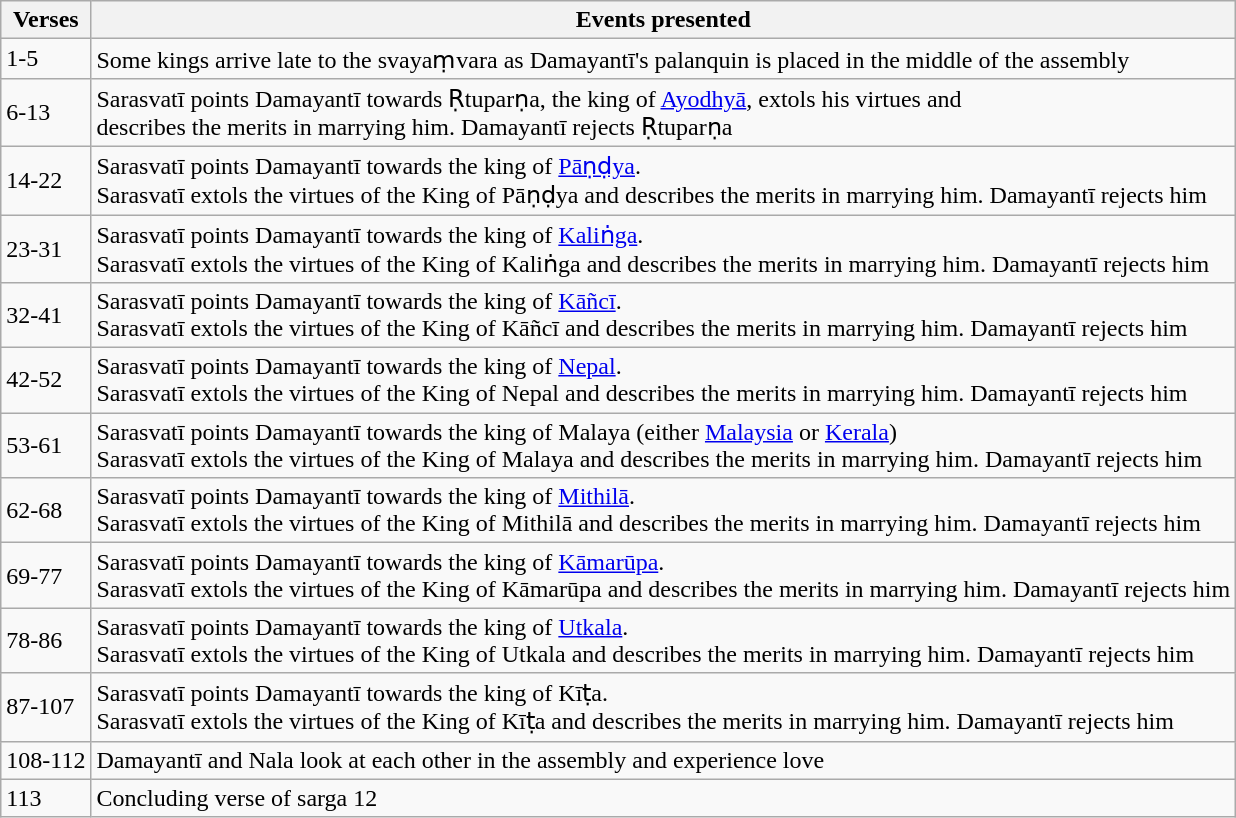<table class="wikitable">
<tr>
<th>Verses</th>
<th>Events presented</th>
</tr>
<tr>
<td>1-5</td>
<td>Some kings arrive late to the svayaṃvara as Damayantī's palanquin is placed in the middle of the assembly</td>
</tr>
<tr>
<td>6-13</td>
<td>Sarasvatī points Damayantī towards Ṛtuparṇa, the king of <a href='#'>Ayodhyā</a>, extols his virtues and <br>describes the merits in marrying him. Damayantī rejects Ṛtuparṇa</td>
</tr>
<tr>
<td>14-22</td>
<td>Sarasvatī points Damayantī towards the king of <a href='#'>Pāṇḍya</a>. <br>Sarasvatī extols the virtues of the King of Pāṇḍya and describes the merits in marrying him. Damayantī rejects him</td>
</tr>
<tr>
<td>23-31</td>
<td>Sarasvatī points Damayantī towards the king of <a href='#'>Kaliṅga</a>. <br>Sarasvatī extols the virtues of the King of Kaliṅga and describes the merits in marrying him. Damayantī rejects him</td>
</tr>
<tr>
<td>32-41</td>
<td>Sarasvatī points Damayantī towards the king of <a href='#'>Kāñcī</a>. <br>Sarasvatī extols the virtues of the King of Kāñcī and describes the merits in marrying him. Damayantī rejects him</td>
</tr>
<tr>
<td>42-52</td>
<td>Sarasvatī points Damayantī towards the king of <a href='#'>Nepal</a>. <br>Sarasvatī extols the virtues of the King of Nepal and describes the merits in marrying him. Damayantī rejects him</td>
</tr>
<tr>
<td>53-61</td>
<td>Sarasvatī points Damayantī towards the king of Malaya (either <a href='#'>Malaysia</a> or <a href='#'>Kerala</a>)<br>Sarasvatī extols the virtues of the King of Malaya and describes the merits in marrying him. Damayantī rejects him</td>
</tr>
<tr>
<td>62-68</td>
<td>Sarasvatī points Damayantī towards the king of <a href='#'>Mithilā</a>. <br>Sarasvatī extols the virtues of the King of Mithilā and describes the merits in marrying him. Damayantī rejects him</td>
</tr>
<tr>
<td>69-77</td>
<td>Sarasvatī points Damayantī towards the king of <a href='#'>Kāmarūpa</a>. <br>Sarasvatī extols the virtues of the King of Kāmarūpa and describes the merits in marrying him. Damayantī rejects him</td>
</tr>
<tr>
<td>78-86</td>
<td>Sarasvatī points Damayantī towards the king of <a href='#'>Utkala</a>. <br>Sarasvatī extols the virtues of the King of Utkala and describes the merits in marrying him. Damayantī rejects him</td>
</tr>
<tr>
<td>87-107</td>
<td>Sarasvatī points Damayantī towards the king of Kīṭa. <br>Sarasvatī extols the virtues of the King of Kīṭa and describes the merits in marrying him. Damayantī rejects him</td>
</tr>
<tr>
<td>108-112</td>
<td>Damayantī and Nala look at each other in the assembly and experience love</td>
</tr>
<tr>
<td>113</td>
<td>Concluding verse of sarga 12</td>
</tr>
</table>
